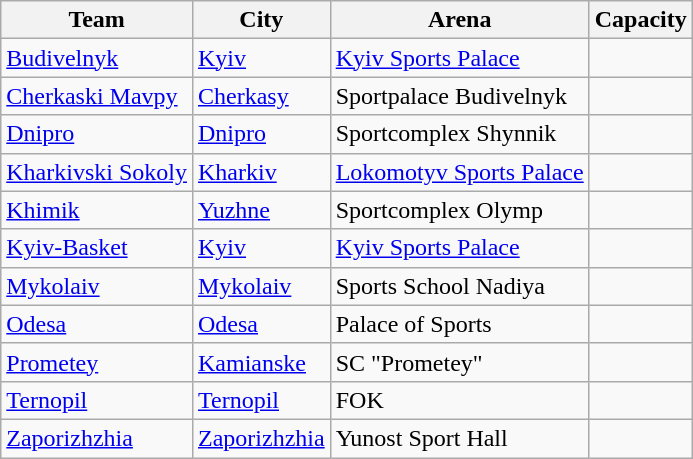<table class="wikitable sortable">
<tr>
<th>Team</th>
<th>City</th>
<th>Arena</th>
<th>Capacity</th>
</tr>
<tr>
<td><a href='#'>Budivelnyk</a></td>
<td><a href='#'>Kyiv</a></td>
<td><a href='#'>Kyiv Sports Palace</a></td>
<td align=center></td>
</tr>
<tr>
<td><a href='#'>Cherkaski Mavpy</a></td>
<td><a href='#'>Cherkasy</a></td>
<td>Sportpalace Budivelnyk</td>
<td align=center></td>
</tr>
<tr>
<td><a href='#'>Dnipro</a></td>
<td><a href='#'>Dnipro</a></td>
<td>Sportcomplex Shynnik</td>
<td align=center></td>
</tr>
<tr>
<td><a href='#'>Kharkivski Sokoly</a></td>
<td><a href='#'>Kharkiv</a></td>
<td><a href='#'>Lokomotyv Sports Palace</a></td>
<td align=center></td>
</tr>
<tr>
<td><a href='#'>Khimik</a></td>
<td><a href='#'>Yuzhne</a></td>
<td>Sportcomplex Olymp</td>
<td align=center></td>
</tr>
<tr>
<td><a href='#'>Kyiv-Basket</a></td>
<td><a href='#'>Kyiv</a></td>
<td><a href='#'>Kyiv Sports Palace</a></td>
<td align=center></td>
</tr>
<tr>
<td><a href='#'>Mykolaiv</a></td>
<td><a href='#'>Mykolaiv</a></td>
<td>Sports School Nadiya</td>
<td align=center></td>
</tr>
<tr>
<td><a href='#'>Odesa</a></td>
<td><a href='#'>Odesa</a></td>
<td>Palace of Sports</td>
<td align=center></td>
</tr>
<tr>
<td><a href='#'>Prometey</a></td>
<td><a href='#'>Kamianske</a></td>
<td>SC "Prometey"</td>
<td align=center></td>
</tr>
<tr>
<td><a href='#'>Ternopil</a></td>
<td><a href='#'>Ternopil</a></td>
<td>FOK</td>
<td align=center></td>
</tr>
<tr>
<td><a href='#'>Zaporizhzhia</a></td>
<td><a href='#'>Zaporizhzhia</a></td>
<td>Yunost Sport Hall</td>
<td align=center></td>
</tr>
</table>
